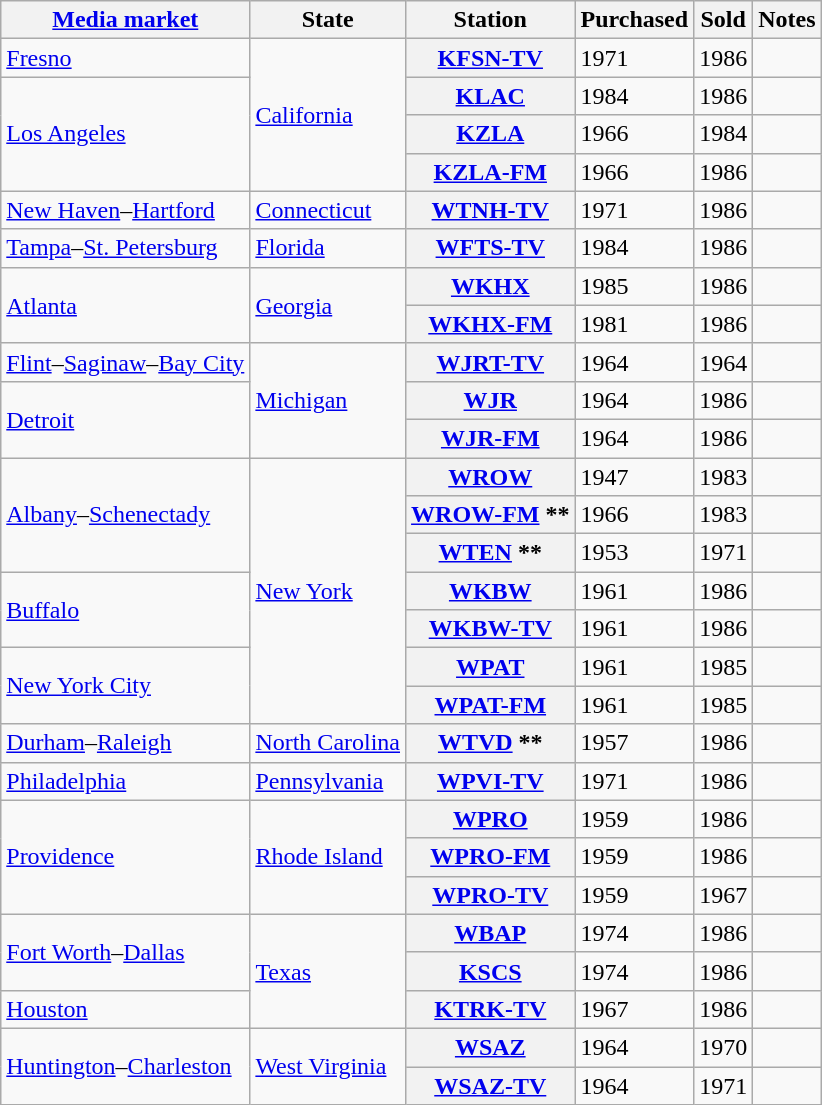<table class="wikitable sortable">
<tr>
<th scope="col"><a href='#'>Media market</a></th>
<th scope="col">State</th>
<th scope="col">Station</th>
<th scope="col">Purchased</th>
<th scope="col">Sold</th>
<th scope="col" class="unsortable">Notes</th>
</tr>
<tr>
<td><a href='#'>Fresno</a></td>
<td rowspan="4"><a href='#'>California</a></td>
<th scope="row"><a href='#'>KFSN-TV</a></th>
<td>1971</td>
<td>1986</td>
<td></td>
</tr>
<tr>
<td rowspan="3"><a href='#'>Los Angeles</a></td>
<th scope="row"><a href='#'>KLAC</a></th>
<td>1984</td>
<td>1986</td>
<td></td>
</tr>
<tr>
<th scope="row"><a href='#'>KZLA</a></th>
<td>1966</td>
<td>1984</td>
<td></td>
</tr>
<tr>
<th scope="row"><a href='#'>KZLA-FM</a></th>
<td>1966</td>
<td>1986</td>
<td></td>
</tr>
<tr>
<td><a href='#'>New Haven</a>–<a href='#'>Hartford</a></td>
<td><a href='#'>Connecticut</a></td>
<th scope="row"><a href='#'>WTNH-TV</a></th>
<td>1971</td>
<td>1986</td>
<td></td>
</tr>
<tr>
<td><a href='#'>Tampa</a>–<a href='#'>St. Petersburg</a></td>
<td><a href='#'>Florida</a></td>
<th scope="row"><a href='#'>WFTS-TV</a></th>
<td>1984</td>
<td>1986</td>
<td></td>
</tr>
<tr>
<td rowspan="2"><a href='#'>Atlanta</a></td>
<td rowspan="2"><a href='#'>Georgia</a></td>
<th scope="row"><a href='#'>WKHX</a></th>
<td>1985</td>
<td>1986</td>
<td></td>
</tr>
<tr>
<th scope="row"><a href='#'>WKHX-FM</a></th>
<td>1981</td>
<td>1986</td>
<td></td>
</tr>
<tr>
<td><a href='#'>Flint</a>–<a href='#'>Saginaw</a>–<a href='#'>Bay City</a></td>
<td rowspan="3"><a href='#'>Michigan</a></td>
<th scope="row"><a href='#'>WJRT-TV</a></th>
<td>1964</td>
<td>1964</td>
<td></td>
</tr>
<tr>
<td rowspan="2"><a href='#'>Detroit</a></td>
<th scope="row"><a href='#'>WJR</a></th>
<td>1964</td>
<td>1986</td>
<td></td>
</tr>
<tr>
<th scope="row"><a href='#'>WJR-FM</a></th>
<td>1964</td>
<td>1986</td>
<td></td>
</tr>
<tr>
<td rowspan="3"><a href='#'>Albany</a>–<a href='#'>Schenectady</a></td>
<td rowspan="7"><a href='#'>New York</a></td>
<th scope="row"><a href='#'>WROW</a></th>
<td>1947</td>
<td>1983</td>
<td></td>
</tr>
<tr>
<th scope="row"><a href='#'>WROW-FM</a> **</th>
<td>1966</td>
<td>1983</td>
<td></td>
</tr>
<tr>
<th scope="row"><a href='#'>WTEN</a> **</th>
<td>1953</td>
<td>1971</td>
<td></td>
</tr>
<tr>
<td rowspan="2"><a href='#'>Buffalo</a></td>
<th scope="row"><a href='#'>WKBW</a></th>
<td>1961</td>
<td>1986</td>
<td></td>
</tr>
<tr>
<th scope="row"><a href='#'>WKBW-TV</a></th>
<td>1961</td>
<td>1986</td>
<td></td>
</tr>
<tr>
<td rowspan="2"><a href='#'>New York City</a></td>
<th scope="row"><a href='#'>WPAT</a></th>
<td>1961</td>
<td>1985</td>
<td></td>
</tr>
<tr>
<th scope="row"><a href='#'>WPAT-FM</a></th>
<td>1961</td>
<td>1985</td>
<td></td>
</tr>
<tr>
<td><a href='#'>Durham</a>–<a href='#'>Raleigh</a></td>
<td><a href='#'>North Carolina</a></td>
<th scope="row"><a href='#'>WTVD</a> **</th>
<td>1957</td>
<td>1986</td>
<td></td>
</tr>
<tr>
<td><a href='#'>Philadelphia</a></td>
<td><a href='#'>Pennsylvania</a></td>
<th scope="row"><a href='#'>WPVI-TV</a></th>
<td>1971</td>
<td>1986</td>
<td></td>
</tr>
<tr>
<td rowspan="3"><a href='#'>Providence</a></td>
<td rowspan="3"><a href='#'>Rhode Island</a></td>
<th scope="row"><a href='#'>WPRO</a></th>
<td>1959</td>
<td>1986</td>
<td></td>
</tr>
<tr>
<th scope="row"><a href='#'>WPRO-FM</a></th>
<td>1959</td>
<td>1986</td>
<td></td>
</tr>
<tr>
<th scope="row"><a href='#'>WPRO-TV</a></th>
<td>1959</td>
<td>1967</td>
<td></td>
</tr>
<tr>
<td rowspan="2"><a href='#'>Fort Worth</a>–<a href='#'>Dallas</a></td>
<td rowspan="3"><a href='#'>Texas</a></td>
<th scope="row"><a href='#'>WBAP</a></th>
<td>1974</td>
<td>1986</td>
<td></td>
</tr>
<tr>
<th scope="row"><a href='#'>KSCS</a></th>
<td>1974</td>
<td>1986</td>
<td></td>
</tr>
<tr>
<td><a href='#'>Houston</a></td>
<th scope="row"><a href='#'>KTRK-TV</a></th>
<td>1967</td>
<td>1986</td>
<td></td>
</tr>
<tr>
<td rowspan="2"><a href='#'>Huntington</a>–<a href='#'>Charleston</a></td>
<td rowspan="2"><a href='#'>West Virginia</a></td>
<th scope="row"><a href='#'>WSAZ</a></th>
<td>1964</td>
<td>1970</td>
<td></td>
</tr>
<tr>
<th scope="row"><a href='#'>WSAZ-TV</a></th>
<td>1964</td>
<td>1971</td>
<td></td>
</tr>
</table>
